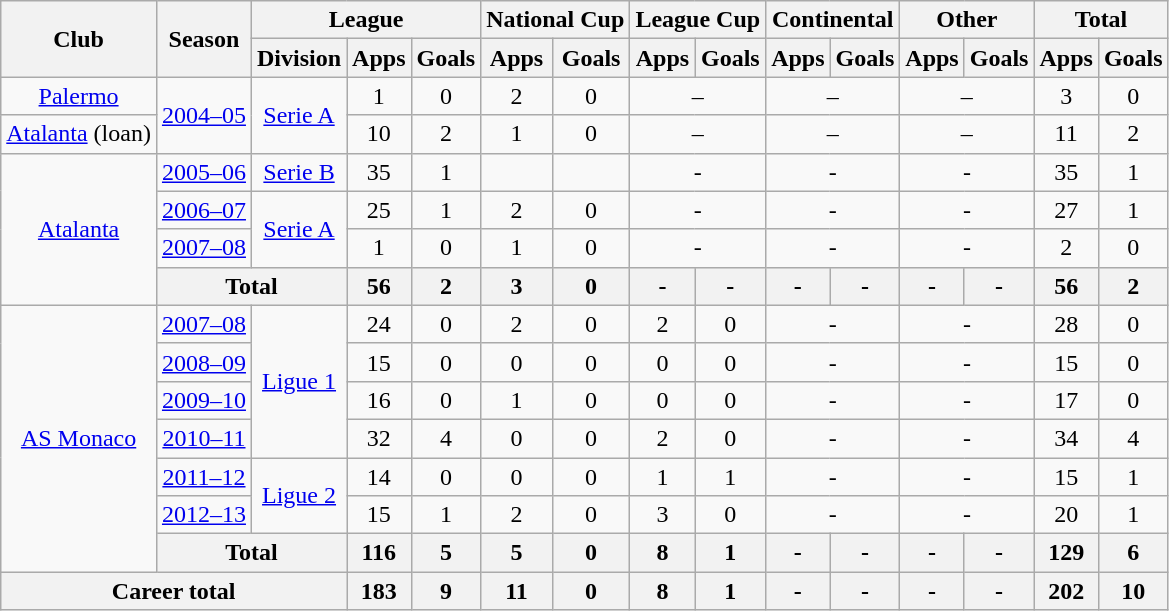<table class="wikitable" style="text-align: center;">
<tr>
<th rowspan="2">Club</th>
<th rowspan="2">Season</th>
<th colspan="3">League</th>
<th colspan="2">National Cup</th>
<th colspan="2">League Cup</th>
<th colspan="2">Continental</th>
<th colspan="2">Other</th>
<th colspan="2">Total</th>
</tr>
<tr>
<th>Division</th>
<th>Apps</th>
<th>Goals</th>
<th>Apps</th>
<th>Goals</th>
<th>Apps</th>
<th>Goals</th>
<th>Apps</th>
<th>Goals</th>
<th>Apps</th>
<th>Goals</th>
<th>Apps</th>
<th>Goals</th>
</tr>
<tr>
<td valign="center"><a href='#'>Palermo</a></td>
<td rowspan="2" valign="center"><a href='#'>2004–05</a></td>
<td rowspan="2" valign="center"><a href='#'>Serie A</a></td>
<td>1</td>
<td>0</td>
<td>2</td>
<td>0</td>
<td colspan="2">–</td>
<td colspan="2">–</td>
<td colspan="2">–</td>
<td>3</td>
<td>0</td>
</tr>
<tr>
<td valign="center"><a href='#'>Atalanta</a> (loan)</td>
<td>10</td>
<td>2</td>
<td>1</td>
<td>0</td>
<td colspan="2">–</td>
<td colspan="2">–</td>
<td colspan="2">–</td>
<td>11</td>
<td>2</td>
</tr>
<tr>
<td rowspan="4" valign="center"><a href='#'>Atalanta</a></td>
<td><a href='#'>2005–06</a></td>
<td rowspan="1" valign="center"><a href='#'>Serie B</a></td>
<td>35</td>
<td>1</td>
<td></td>
<td></td>
<td colspan="2">-</td>
<td colspan="2">-</td>
<td colspan="2">-</td>
<td>35</td>
<td>1</td>
</tr>
<tr>
<td><a href='#'>2006–07</a></td>
<td rowspan="2" valign="center"><a href='#'>Serie A</a></td>
<td>25</td>
<td>1</td>
<td>2</td>
<td>0</td>
<td colspan="2">-</td>
<td colspan="2">-</td>
<td colspan="2">-</td>
<td>27</td>
<td>1</td>
</tr>
<tr>
<td><a href='#'>2007–08</a></td>
<td>1</td>
<td>0</td>
<td>1</td>
<td>0</td>
<td colspan="2">-</td>
<td colspan="2">-</td>
<td colspan="2">-</td>
<td>2</td>
<td>0</td>
</tr>
<tr>
<th colspan="2">Total</th>
<th>56</th>
<th>2</th>
<th>3</th>
<th>0</th>
<th>-</th>
<th>-</th>
<th>-</th>
<th>-</th>
<th>-</th>
<th>-</th>
<th>56</th>
<th>2</th>
</tr>
<tr>
<td rowspan="7" valign="center"><a href='#'>AS Monaco</a></td>
<td><a href='#'>2007–08</a></td>
<td rowspan="4" valign="center"><a href='#'>Ligue 1</a></td>
<td>24</td>
<td>0</td>
<td>2</td>
<td>0</td>
<td>2</td>
<td>0</td>
<td colspan="2">-</td>
<td colspan="2">-</td>
<td>28</td>
<td>0</td>
</tr>
<tr>
<td><a href='#'>2008–09</a></td>
<td>15</td>
<td>0</td>
<td>0</td>
<td>0</td>
<td>0</td>
<td>0</td>
<td colspan="2">-</td>
<td colspan="2">-</td>
<td>15</td>
<td>0</td>
</tr>
<tr>
<td><a href='#'>2009–10</a></td>
<td>16</td>
<td>0</td>
<td>1</td>
<td>0</td>
<td>0</td>
<td>0</td>
<td colspan="2">-</td>
<td colspan="2">-</td>
<td>17</td>
<td>0</td>
</tr>
<tr>
<td><a href='#'>2010–11</a></td>
<td>32</td>
<td>4</td>
<td>0</td>
<td>0</td>
<td>2</td>
<td>0</td>
<td colspan="2">-</td>
<td colspan="2">-</td>
<td>34</td>
<td>4</td>
</tr>
<tr>
<td><a href='#'>2011–12</a></td>
<td rowspan="2" valign="center"><a href='#'>Ligue 2</a></td>
<td>14</td>
<td>0</td>
<td>0</td>
<td>0</td>
<td>1</td>
<td>1</td>
<td colspan="2">-</td>
<td colspan="2">-</td>
<td>15</td>
<td>1</td>
</tr>
<tr>
<td><a href='#'>2012–13</a></td>
<td>15</td>
<td>1</td>
<td>2</td>
<td>0</td>
<td>3</td>
<td>0</td>
<td colspan="2">-</td>
<td colspan="2">-</td>
<td>20</td>
<td>1</td>
</tr>
<tr>
<th colspan="2">Total</th>
<th>116</th>
<th>5</th>
<th>5</th>
<th>0</th>
<th>8</th>
<th>1</th>
<th>-</th>
<th>-</th>
<th>-</th>
<th>-</th>
<th>129</th>
<th>6</th>
</tr>
<tr>
<th colspan="3">Career total</th>
<th>183</th>
<th>9</th>
<th>11</th>
<th>0</th>
<th>8</th>
<th>1</th>
<th>-</th>
<th>-</th>
<th>-</th>
<th>-</th>
<th>202</th>
<th>10</th>
</tr>
</table>
